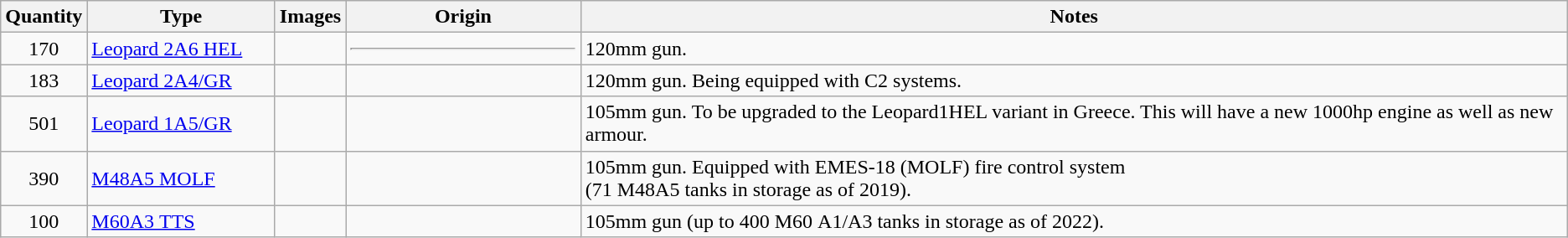<table class="wikitable">
<tr>
<th>Quantity</th>
<th>Type</th>
<th>Images</th>
<th>Origin</th>
<th>Notes</th>
</tr>
<tr>
<td align="center">170</td>
<td style="text-align:left; width:12%"><a href='#'>Leopard 2A6 HEL</a></td>
<td></td>
<td style="text-align:left; width:15%"><hr></td>
<td>120mm gun.</td>
</tr>
<tr>
<td align="center">183</td>
<td><a href='#'>Leopard 2A4/GR</a></td>
<td></td>
<td></td>
<td>120mm gun. Being equipped with C2 systems.</td>
</tr>
<tr>
<td align="center">501</td>
<td><a href='#'>Leopard 1A5/GR</a></td>
<td></td>
<td></td>
<td>105mm gun. To be upgraded to the Leopard1HEL variant in Greece. This will have a new 1000hp engine as well as new armour. </td>
</tr>
<tr>
<td align="center">390</td>
<td><a href='#'>M48A5 MOLF</a></td>
<td></td>
<td></td>
<td>105mm gun. Equipped with EMES-18 (MOLF) fire control system<br>(71 M48A5 tanks in storage as of 2019).</td>
</tr>
<tr>
<td align="center">100</td>
<td><a href='#'>Μ60Α3 TTS</a></td>
<td></td>
<td></td>
<td>105mm gun (up to 400 Μ60 A1/A3 tanks in storage as of 2022).</td>
</tr>
</table>
